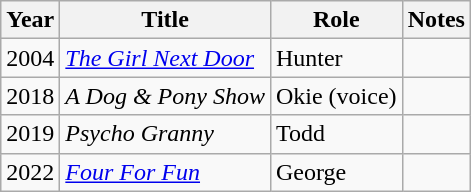<table class="wikitable sortable">
<tr>
<th>Year</th>
<th>Title</th>
<th>Role</th>
<th class="unsortable">Notes</th>
</tr>
<tr>
<td>2004</td>
<td><em><a href='#'>The Girl Next Door</a></em></td>
<td>Hunter</td>
<td></td>
</tr>
<tr>
<td>2018</td>
<td><em>A Dog & Pony Show</em></td>
<td>Okie (voice)</td>
<td></td>
</tr>
<tr>
<td>2019</td>
<td><em>Psycho Granny </em></td>
<td>Todd</td>
<td></td>
</tr>
<tr>
<td>2022</td>
<td><em><a href='#'>Four For Fun</a></em></td>
<td>George</td>
<td></td>
</tr>
</table>
